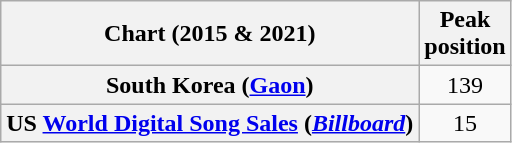<table class="wikitable sortable plainrowheaders" style="text-align:center">
<tr>
<th scope="col">Chart (2015 & 2021)</th>
<th scope="col">Peak<br>position</th>
</tr>
<tr>
<th scope="row">South Korea (<a href='#'>Gaon</a>)</th>
<td align="center">139</td>
</tr>
<tr>
<th scope="row">US <a href='#'>World Digital Song Sales</a> (<em><a href='#'>Billboard</a></em>)</th>
<td align="center">15</td>
</tr>
</table>
